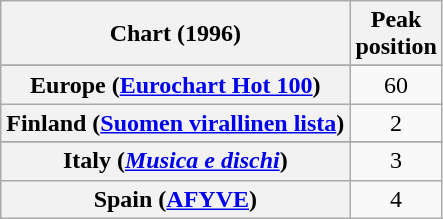<table class="wikitable plainrowheaders sortable">
<tr>
<th>Chart (1996)</th>
<th>Peak<br>position</th>
</tr>
<tr>
</tr>
<tr>
<th scope="row">Europe (<a href='#'>Eurochart Hot 100</a>)</th>
<td align="center">60</td>
</tr>
<tr>
<th scope="row">Finland (<a href='#'>Suomen virallinen lista</a>)</th>
<td align="center">2</td>
</tr>
<tr>
</tr>
<tr>
<th scope="row">Italy (<em><a href='#'>Musica e dischi</a></em>)</th>
<td align="center">3</td>
</tr>
<tr>
<th scope="row">Spain (<a href='#'>AFYVE</a>)</th>
<td align="center">4</td>
</tr>
</table>
